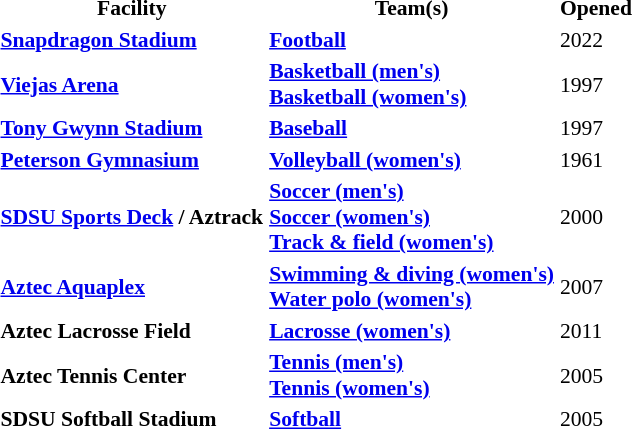<table class="wikitablesortable plainrowheaders" style="font-size:90%;">
<tr>
<th scope="col">Facility</th>
<th scope="col"><strong>Team(s)</strong></th>
<th>Opened</th>
</tr>
<tr>
<td><strong><a href='#'>Snapdragon Stadium</a></strong></td>
<td><strong><a href='#'>Football</a></strong></td>
<td>2022</td>
</tr>
<tr>
<td><strong><a href='#'>Viejas Arena</a></strong></td>
<td><strong><a href='#'>Basketball (men's)</a></strong><br><strong><a href='#'>Basketball (women's)</a></strong></td>
<td>1997</td>
</tr>
<tr>
<td><strong><a href='#'>Tony Gwynn Stadium</a></strong></td>
<td><strong><a href='#'>Baseball</a></strong></td>
<td>1997</td>
</tr>
<tr>
<td><strong><a href='#'>Peterson Gymnasium</a></strong></td>
<td><strong><a href='#'>Volleyball (women's)</a></strong></td>
<td>1961</td>
</tr>
<tr>
<td><strong><a href='#'>SDSU Sports Deck</a> / Aztrack</strong></td>
<td><strong><a href='#'>Soccer (men's)</a></strong><br><strong><a href='#'>Soccer (women's)</a></strong><br><strong><a href='#'>Track & field (women's)</a></strong></td>
<td>2000</td>
</tr>
<tr>
<td><strong><a href='#'>Aztec Aquaplex</a></strong></td>
<td><strong><a href='#'>Swimming & diving (women's)</a></strong><br><strong><a href='#'>Water polo (women's)</a></strong></td>
<td>2007</td>
</tr>
<tr>
<td><strong>Aztec Lacrosse Field</strong></td>
<td><strong><a href='#'>Lacrosse (women's)</a></strong></td>
<td>2011</td>
</tr>
<tr>
<td><strong>Aztec Tennis Center</strong></td>
<td><strong><a href='#'>Tennis (men's)</a></strong><br><strong><a href='#'>Tennis (women's)</a></strong></td>
<td>2005</td>
</tr>
<tr>
<td><strong>SDSU Softball Stadium</strong></td>
<td><strong><a href='#'>Softball</a></strong></td>
<td>2005</td>
</tr>
<tr>
</tr>
</table>
